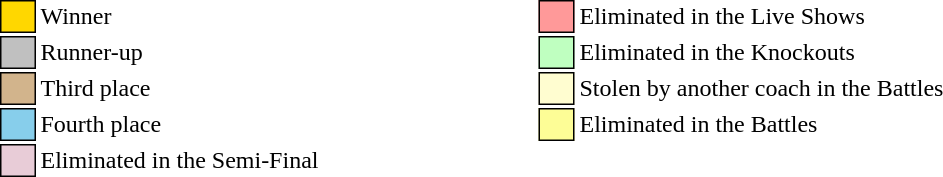<table class="toccolours" style="font-size: 100%; white-space: nowrap">
<tr>
<td style="background:gold; border:1px solid black">     </td>
<td>Winner</td>
<td>     </td>
<td>     </td>
<td>     </td>
<td>     </td>
<td>     </td>
<td>     </td>
<td style="background:#FF9999; border:1px solid black">     </td>
<td>Eliminated in the Live Shows</td>
</tr>
<tr>
<td style="background:silver; border:1px solid black">     </td>
<td>Runner-up</td>
<td>     </td>
<td>     </td>
<td>     </td>
<td>     </td>
<td>     </td>
<td>     </td>
<td style="background:#BFFFC0; border:1px solid black">     </td>
<td>Eliminated in the Knockouts</td>
</tr>
<tr>
<td style="background:tan; border:1px solid black">     </td>
<td>Third place</td>
<td>     </td>
<td>     </td>
<td>     </td>
<td>     </td>
<td>     </td>
<td>     </td>
<td style="background:#FFFDD0; border:1px solid black">     </td>
<td>Stolen by another coach in the Battles</td>
</tr>
<tr>
<td style="background:skyblue; border:1px solid black">     </td>
<td>Fourth place</td>
<td>     </td>
<td>     </td>
<td>     </td>
<td>     </td>
<td>     </td>
<td>     </td>
<td style="background:#FDFD96; border:1px solid black">     </td>
<td>Eliminated in the Battles</td>
</tr>
<tr>
<td style="background:#E8CCD7; border:1px solid black">     </td>
<td>Eliminated in the Semi-Final</td>
<td colspan="8"></td>
</tr>
</table>
